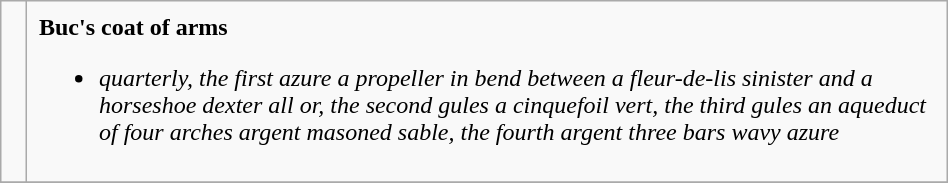<table width="50%" class="wikitable">
<tr valign="top">
<td align="center" style="padding:8px"></td>
<td width="100%" style="padding:8px"><strong>Buc's coat of arms</strong><br><ul><li><em>quarterly, the first azure a propeller in bend between a fleur-de-lis sinister and a horseshoe dexter all or, the second gules a cinquefoil vert, the third gules an aqueduct of four arches argent masoned sable, the fourth argent three bars wavy azure</em></li></ul></td>
</tr>
<tr valign="top">
</tr>
</table>
